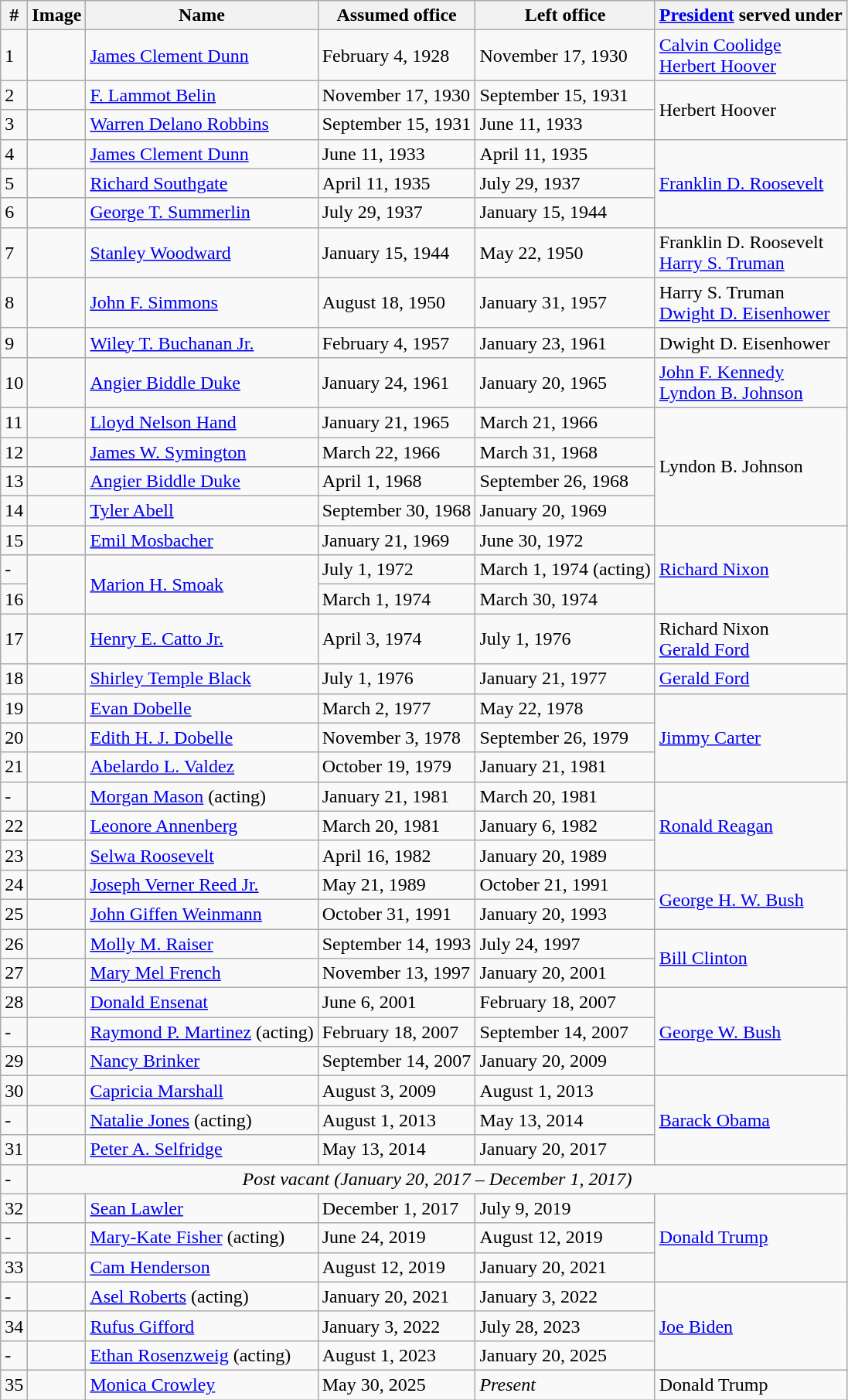<table class="wikitable">
<tr>
<th>#</th>
<th>Image</th>
<th>Name</th>
<th>Assumed office</th>
<th>Left office</th>
<th><a href='#'>President</a> served under</th>
</tr>
<tr>
<td>1</td>
<td></td>
<td><a href='#'>James Clement Dunn</a></td>
<td>February 4, 1928</td>
<td>November 17, 1930</td>
<td><a href='#'>Calvin Coolidge</a><br><a href='#'>Herbert Hoover</a></td>
</tr>
<tr>
<td>2</td>
<td></td>
<td><a href='#'>F. Lammot Belin</a></td>
<td>November 17, 1930</td>
<td>September 15, 1931</td>
<td rowspan="2">Herbert Hoover</td>
</tr>
<tr>
<td>3</td>
<td></td>
<td><a href='#'>Warren Delano Robbins</a></td>
<td>September 15, 1931</td>
<td>June 11, 1933</td>
</tr>
<tr>
<td>4</td>
<td></td>
<td><a href='#'>James Clement Dunn</a></td>
<td>June 11, 1933</td>
<td>April 11, 1935</td>
<td rowspan="3"><a href='#'>Franklin D. Roosevelt</a></td>
</tr>
<tr>
<td>5</td>
<td></td>
<td><a href='#'>Richard Southgate</a></td>
<td>April 11, 1935</td>
<td>July 29, 1937</td>
</tr>
<tr>
<td>6</td>
<td></td>
<td><a href='#'>George T. Summerlin</a></td>
<td>July 29, 1937</td>
<td>January 15, 1944</td>
</tr>
<tr>
<td>7</td>
<td></td>
<td><a href='#'>Stanley Woodward</a></td>
<td>January 15, 1944</td>
<td>May 22, 1950</td>
<td>Franklin D. Roosevelt<br><a href='#'>Harry S. Truman</a></td>
</tr>
<tr>
<td>8</td>
<td></td>
<td><a href='#'>John F. Simmons</a></td>
<td>August 18, 1950</td>
<td>January 31, 1957</td>
<td>Harry S. Truman<br><a href='#'>Dwight D. Eisenhower</a></td>
</tr>
<tr>
<td>9</td>
<td></td>
<td><a href='#'>Wiley T. Buchanan Jr.</a></td>
<td>February 4, 1957</td>
<td>January 23, 1961</td>
<td>Dwight D. Eisenhower</td>
</tr>
<tr>
<td>10</td>
<td></td>
<td><a href='#'>Angier Biddle Duke</a></td>
<td>January 24, 1961</td>
<td>January 20, 1965</td>
<td><a href='#'>John F. Kennedy</a><br><a href='#'>Lyndon B. Johnson</a></td>
</tr>
<tr>
<td>11</td>
<td></td>
<td><a href='#'>Lloyd Nelson Hand</a></td>
<td>January 21, 1965</td>
<td>March 21, 1966</td>
<td rowspan="4">Lyndon B. Johnson</td>
</tr>
<tr>
<td>12</td>
<td></td>
<td><a href='#'>James W. Symington</a></td>
<td>March 22, 1966</td>
<td>March 31, 1968</td>
</tr>
<tr>
<td>13</td>
<td></td>
<td><a href='#'>Angier Biddle Duke</a></td>
<td>April 1, 1968</td>
<td>September 26, 1968</td>
</tr>
<tr>
<td>14</td>
<td></td>
<td><a href='#'>Tyler Abell</a></td>
<td>September 30, 1968</td>
<td>January 20, 1969</td>
</tr>
<tr>
<td>15</td>
<td></td>
<td><a href='#'>Emil Mosbacher</a></td>
<td>January 21, 1969</td>
<td>June 30, 1972</td>
<td rowspan="3"><a href='#'>Richard Nixon</a></td>
</tr>
<tr>
<td>-</td>
<td rowspan="2"></td>
<td rowspan="2"><a href='#'>Marion H. Smoak</a></td>
<td>July 1, 1972</td>
<td>March 1, 1974 (acting)</td>
</tr>
<tr>
<td>16</td>
<td>March 1, 1974</td>
<td>March 30, 1974</td>
</tr>
<tr>
<td>17</td>
<td></td>
<td><a href='#'>Henry E. Catto Jr.</a></td>
<td>April 3, 1974</td>
<td>July 1, 1976</td>
<td>Richard Nixon<br><a href='#'>Gerald Ford</a></td>
</tr>
<tr>
<td>18</td>
<td></td>
<td><a href='#'>Shirley Temple Black</a></td>
<td>July 1, 1976</td>
<td>January 21, 1977</td>
<td><a href='#'>Gerald Ford</a></td>
</tr>
<tr>
<td>19</td>
<td></td>
<td><a href='#'>Evan Dobelle</a></td>
<td>March 2, 1977</td>
<td>May 22, 1978</td>
<td rowspan="3"><a href='#'>Jimmy Carter</a></td>
</tr>
<tr>
<td>20</td>
<td></td>
<td><a href='#'>Edith H. J. Dobelle</a></td>
<td>November 3, 1978</td>
<td>September 26, 1979</td>
</tr>
<tr>
<td>21</td>
<td></td>
<td><a href='#'>Abelardo L. Valdez</a></td>
<td>October 19, 1979</td>
<td>January 21, 1981</td>
</tr>
<tr>
<td>-</td>
<td></td>
<td><a href='#'>Morgan Mason</a> (acting)</td>
<td>January 21, 1981</td>
<td>March 20, 1981</td>
<td rowspan="3"><a href='#'>Ronald Reagan</a></td>
</tr>
<tr>
<td>22</td>
<td></td>
<td><a href='#'>Leonore Annenberg</a></td>
<td>March 20, 1981</td>
<td>January 6, 1982</td>
</tr>
<tr>
<td>23</td>
<td></td>
<td><a href='#'>Selwa Roosevelt</a></td>
<td>April 16, 1982</td>
<td>January 20, 1989</td>
</tr>
<tr>
<td>24</td>
<td></td>
<td><a href='#'>Joseph Verner Reed Jr.</a></td>
<td>May 21, 1989</td>
<td>October 21, 1991</td>
<td rowspan="2"><a href='#'>George H. W. Bush</a></td>
</tr>
<tr>
<td>25</td>
<td></td>
<td><a href='#'>John Giffen Weinmann</a></td>
<td>October 31, 1991</td>
<td>January 20, 1993</td>
</tr>
<tr>
<td>26</td>
<td></td>
<td><a href='#'>Molly M. Raiser</a></td>
<td>September 14, 1993</td>
<td>July 24, 1997</td>
<td rowspan="2"><a href='#'>Bill Clinton</a></td>
</tr>
<tr>
<td>27</td>
<td></td>
<td><a href='#'>Mary Mel French</a></td>
<td>November 13, 1997</td>
<td>January 20, 2001</td>
</tr>
<tr>
<td>28</td>
<td></td>
<td><a href='#'>Donald Ensenat</a></td>
<td>June 6, 2001</td>
<td>February 18, 2007</td>
<td rowspan="3"><a href='#'>George W. Bush</a></td>
</tr>
<tr>
<td>-</td>
<td></td>
<td><a href='#'>Raymond P. Martinez</a> (acting)</td>
<td>February 18, 2007</td>
<td>September 14, 2007</td>
</tr>
<tr>
<td>29</td>
<td></td>
<td><a href='#'>Nancy Brinker</a></td>
<td>September 14, 2007</td>
<td>January 20, 2009</td>
</tr>
<tr>
<td>30</td>
<td></td>
<td><a href='#'>Capricia Marshall</a></td>
<td>August 3, 2009</td>
<td>August 1, 2013</td>
<td rowspan="3"><a href='#'>Barack Obama</a></td>
</tr>
<tr>
<td>-</td>
<td></td>
<td><a href='#'>Natalie Jones</a> (acting)</td>
<td>August 1, 2013</td>
<td>May 13, 2014</td>
</tr>
<tr>
<td>31</td>
<td></td>
<td><a href='#'>Peter A. Selfridge</a></td>
<td>May 13, 2014</td>
<td>January 20, 2017</td>
</tr>
<tr>
<td>-</td>
<td colspan="5" align="center"><em>Post vacant (January 20, 2017 – December 1, 2017)</em></td>
</tr>
<tr>
<td>32</td>
<td></td>
<td><a href='#'>Sean Lawler</a></td>
<td>December 1, 2017</td>
<td>July 9, 2019</td>
<td rowspan="3"><a href='#'>Donald Trump</a></td>
</tr>
<tr>
<td>-</td>
<td></td>
<td><a href='#'>Mary-Kate Fisher</a> (acting)</td>
<td>June 24, 2019</td>
<td>August 12, 2019</td>
</tr>
<tr>
<td>33</td>
<td></td>
<td><a href='#'>Cam Henderson</a></td>
<td>August 12, 2019</td>
<td>January 20, 2021</td>
</tr>
<tr>
<td>-</td>
<td></td>
<td><a href='#'>Asel Roberts</a> (acting)</td>
<td>January 20, 2021</td>
<td>January 3, 2022</td>
<td rowspan="3"><a href='#'>Joe Biden</a></td>
</tr>
<tr>
<td>34</td>
<td></td>
<td><a href='#'>Rufus Gifford</a></td>
<td>January 3, 2022</td>
<td>July 28, 2023</td>
</tr>
<tr>
<td>-</td>
<td></td>
<td><a href='#'>Ethan Rosenzweig</a> (acting)</td>
<td>August 1, 2023</td>
<td>January 20, 2025</td>
</tr>
<tr>
<td>35</td>
<td></td>
<td><a href='#'>Monica Crowley</a></td>
<td>May 30, 2025</td>
<td><em>Present</em></td>
<td>Donald Trump</td>
</tr>
</table>
